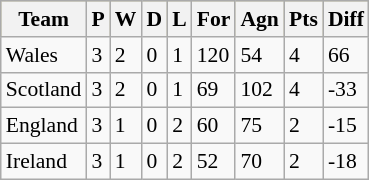<table class="wikitable" style="font-size:90%">
<tr bgcolor=#bdb76b>
<th>Team</th>
<th>P</th>
<th>W</th>
<th>D</th>
<th>L</th>
<th>For</th>
<th>Agn</th>
<th>Pts</th>
<th>Diff</th>
</tr>
<tr>
<td> Wales</td>
<td>3</td>
<td>2</td>
<td>0</td>
<td>1</td>
<td>120</td>
<td>54</td>
<td>4</td>
<td>66</td>
</tr>
<tr>
<td> Scotland</td>
<td>3</td>
<td>2</td>
<td>0</td>
<td>1</td>
<td>69</td>
<td>102</td>
<td>4</td>
<td>-33</td>
</tr>
<tr>
<td> England</td>
<td>3</td>
<td>1</td>
<td>0</td>
<td>2</td>
<td>60</td>
<td>75</td>
<td>2</td>
<td>-15</td>
</tr>
<tr>
<td> Ireland</td>
<td>3</td>
<td>1</td>
<td>0</td>
<td>2</td>
<td>52</td>
<td>70</td>
<td>2</td>
<td>-18</td>
</tr>
</table>
